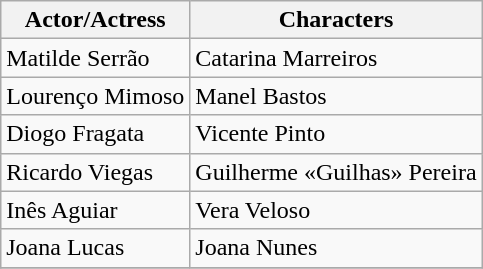<table class="wikitable">
<tr>
<th>Actor/Actress</th>
<th>Characters</th>
</tr>
<tr>
<td>Matilde Serrão</td>
<td>Catarina Marreiros</td>
</tr>
<tr>
<td>Lourenço Mimoso</td>
<td>Manel Bastos</td>
</tr>
<tr>
<td>Diogo Fragata</td>
<td>Vicente Pinto</td>
</tr>
<tr>
<td>Ricardo Viegas</td>
<td>Guilherme «Guilhas» Pereira</td>
</tr>
<tr>
<td>Inês Aguiar</td>
<td>Vera Veloso</td>
</tr>
<tr>
<td>Joana Lucas</td>
<td>Joana Nunes</td>
</tr>
<tr>
</tr>
</table>
